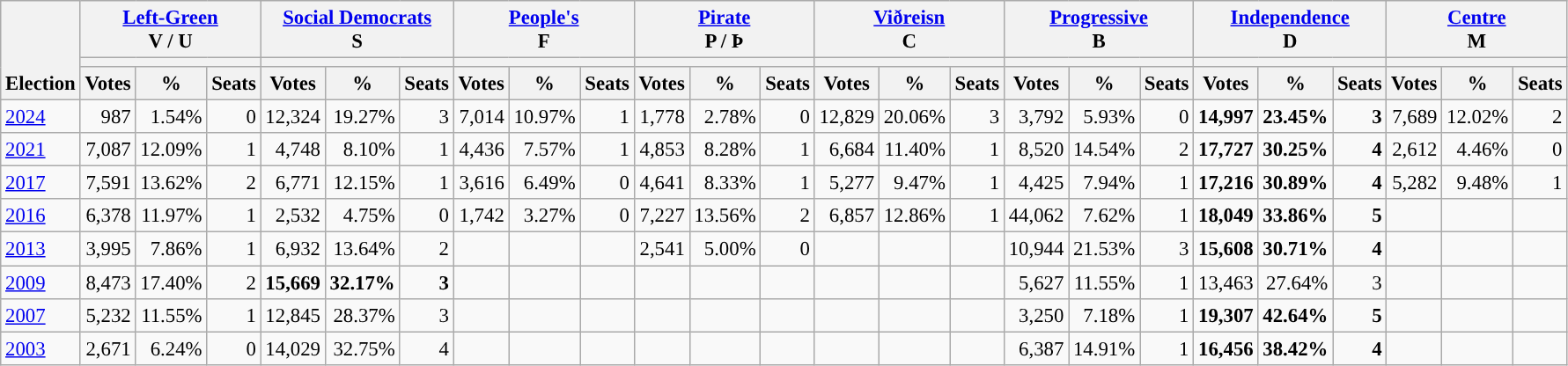<table class="wikitable" border="1" style="font-size:95%; text-align:right;">
<tr>
<th style="text-align:left;" valign=bottom rowspan=3>Election</th>
<th valign=bottom colspan=3><a href='#'>Left-Green</a><br>V / U</th>
<th valign=bottom colspan=3><a href='#'>Social Democrats</a><br>S</th>
<th valign=bottom colspan=3><a href='#'>People's</a><br>F</th>
<th valign=bottom colspan=3><a href='#'>Pirate</a><br>P / Þ</th>
<th valign=bottom colspan=3><a href='#'>Viðreisn</a><br>C</th>
<th valign=bottom colspan=3><a href='#'>Progressive</a><br>B</th>
<th valign=bottom colspan=3><a href='#'>Independence</a><br>D</th>
<th valign=bottom colspan=3><a href='#'>Centre</a><br>M</th>
</tr>
<tr>
<th colspan=3 style="background:"></th>
<th colspan=3 style="background:"></th>
<th colspan=3 style="background:"></th>
<th colspan=3 style="background:"></th>
<th colspan=3 style="background:"></th>
<th colspan=3 style="background:"></th>
<th colspan=3 style="background:"></th>
<th colspan=3 style="background:"></th>
</tr>
<tr>
<th>Votes</th>
<th>%</th>
<th>Seats</th>
<th>Votes</th>
<th>%</th>
<th>Seats</th>
<th>Votes</th>
<th>%</th>
<th>Seats</th>
<th>Votes</th>
<th>%</th>
<th>Seats</th>
<th>Votes</th>
<th>%</th>
<th>Seats</th>
<th>Votes</th>
<th>%</th>
<th>Seats</th>
<th>Votes</th>
<th>%</th>
<th>Seats</th>
<th>Votes</th>
<th>%</th>
<th>Seats</th>
</tr>
<tr>
<td align=left><a href='#'>2024</a></td>
<td>987</td>
<td>1.54%</td>
<td>0</td>
<td>12,324</td>
<td>19.27%</td>
<td>3</td>
<td>7,014</td>
<td>10.97%</td>
<td>1</td>
<td>1,778</td>
<td>2.78%</td>
<td>0</td>
<td>12,829</td>
<td>20.06%</td>
<td>3</td>
<td>3,792</td>
<td>5.93%</td>
<td>0</td>
<td><strong>14,997</strong></td>
<td><strong>23.45%</strong></td>
<td><strong>3</strong></td>
<td>7,689</td>
<td>12.02%</td>
<td>2</td>
</tr>
<tr>
<td align=left><a href='#'>2021</a></td>
<td>7,087</td>
<td>12.09%</td>
<td>1</td>
<td>4,748</td>
<td>8.10%</td>
<td>1</td>
<td>4,436</td>
<td>7.57%</td>
<td>1</td>
<td>4,853</td>
<td>8.28%</td>
<td>1</td>
<td>6,684</td>
<td>11.40%</td>
<td>1</td>
<td>8,520</td>
<td>14.54%</td>
<td>2</td>
<td><strong>17,727</strong></td>
<td><strong>30.25%</strong></td>
<td><strong>4</strong></td>
<td>2,612</td>
<td>4.46%</td>
<td>0</td>
</tr>
<tr>
<td align=left><a href='#'>2017</a></td>
<td>7,591</td>
<td>13.62%</td>
<td>2</td>
<td>6,771</td>
<td>12.15%</td>
<td>1</td>
<td>3,616</td>
<td>6.49%</td>
<td>0</td>
<td>4,641</td>
<td>8.33%</td>
<td>1</td>
<td>5,277</td>
<td>9.47%</td>
<td>1</td>
<td>4,425</td>
<td>7.94%</td>
<td>1</td>
<td><strong>17,216</strong></td>
<td><strong>30.89%</strong></td>
<td><strong>4</strong></td>
<td>5,282</td>
<td>9.48%</td>
<td>1</td>
</tr>
<tr>
<td align=left><a href='#'>2016</a></td>
<td>6,378</td>
<td>11.97%</td>
<td>1</td>
<td>2,532</td>
<td>4.75%</td>
<td>0</td>
<td>1,742</td>
<td>3.27%</td>
<td>0</td>
<td>7,227</td>
<td>13.56%</td>
<td>2</td>
<td>6,857</td>
<td>12.86%</td>
<td>1</td>
<td>44,062</td>
<td>7.62%</td>
<td>1</td>
<td><strong>18,049</strong></td>
<td><strong>33.86%</strong></td>
<td><strong>5</strong></td>
<td></td>
<td></td>
<td></td>
</tr>
<tr>
<td align=left><a href='#'>2013</a></td>
<td>3,995</td>
<td>7.86%</td>
<td>1</td>
<td>6,932</td>
<td>13.64%</td>
<td>2</td>
<td></td>
<td></td>
<td></td>
<td>2,541</td>
<td>5.00%</td>
<td>0</td>
<td></td>
<td></td>
<td></td>
<td>10,944</td>
<td>21.53%</td>
<td>3</td>
<td><strong>15,608</strong></td>
<td><strong>30.71%</strong></td>
<td><strong>4</strong></td>
<td></td>
<td></td>
<td></td>
</tr>
<tr>
<td align=left><a href='#'>2009</a></td>
<td>8,473</td>
<td>17.40%</td>
<td>2</td>
<td><strong>15,669</strong></td>
<td><strong>32.17%</strong></td>
<td><strong>3</strong></td>
<td></td>
<td></td>
<td></td>
<td></td>
<td></td>
<td></td>
<td></td>
<td></td>
<td></td>
<td>5,627</td>
<td>11.55%</td>
<td>1</td>
<td>13,463</td>
<td>27.64%</td>
<td>3</td>
<td></td>
<td></td>
<td></td>
</tr>
<tr>
<td align=left><a href='#'>2007</a></td>
<td>5,232</td>
<td>11.55%</td>
<td>1</td>
<td>12,845</td>
<td>28.37%</td>
<td>3</td>
<td></td>
<td></td>
<td></td>
<td></td>
<td></td>
<td></td>
<td></td>
<td></td>
<td></td>
<td>3,250</td>
<td>7.18%</td>
<td>1</td>
<td><strong>19,307</strong></td>
<td><strong>42.64%</strong></td>
<td><strong>5</strong></td>
<td></td>
<td></td>
<td></td>
</tr>
<tr>
<td align=left><a href='#'>2003</a></td>
<td>2,671</td>
<td>6.24%</td>
<td>0</td>
<td>14,029</td>
<td>32.75%</td>
<td>4</td>
<td></td>
<td></td>
<td></td>
<td></td>
<td></td>
<td></td>
<td></td>
<td></td>
<td></td>
<td>6,387</td>
<td>14.91%</td>
<td>1</td>
<td><strong>16,456</strong></td>
<td><strong>38.42%</strong></td>
<td><strong>4</strong></td>
<td></td>
<td></td>
<td></td>
</tr>
</table>
